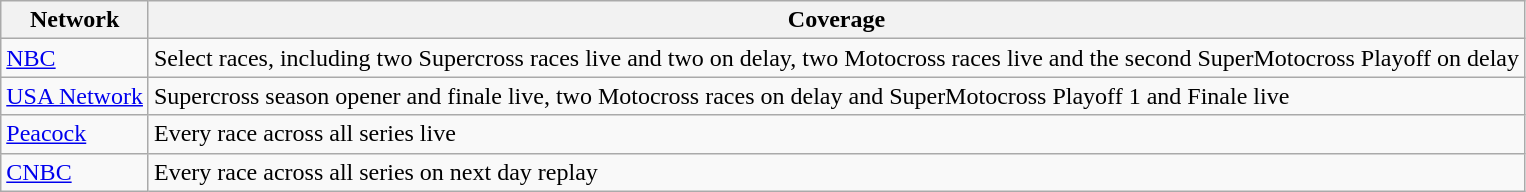<table class="wikitable">
<tr>
<th>Network</th>
<th>Coverage</th>
</tr>
<tr>
<td><a href='#'>NBC</a></td>
<td>Select races, including two Supercross races live and two on delay, two Motocross races live and the second SuperMotocross Playoff on delay</td>
</tr>
<tr>
<td><a href='#'>USA Network</a></td>
<td>Supercross season opener and finale live, two Motocross races on delay and SuperMotocross Playoff 1 and Finale live</td>
</tr>
<tr>
<td><a href='#'>Peacock</a></td>
<td>Every race across all series live</td>
</tr>
<tr>
<td><a href='#'>CNBC</a></td>
<td>Every race across all series on next day replay</td>
</tr>
</table>
